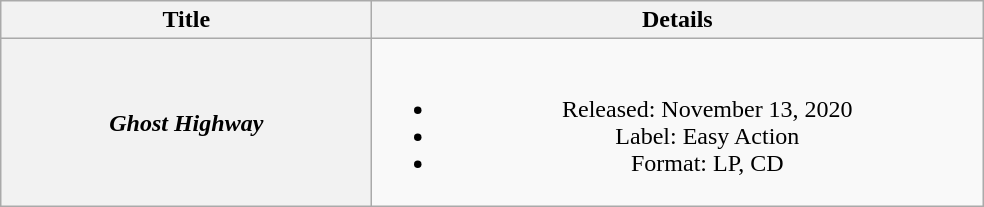<table class="wikitable plainrowheaders" style="text-align:center;" border="1">
<tr>
<th scope="col" style="width:15em;">Title</th>
<th scope="col" style="width:25em;">Details</th>
</tr>
<tr>
<th scope="row"><em>Ghost Highway</em></th>
<td><br><ul><li>Released: November 13, 2020</li><li>Label: Easy Action</li><li>Format: LP, CD</li></ul></td>
</tr>
</table>
